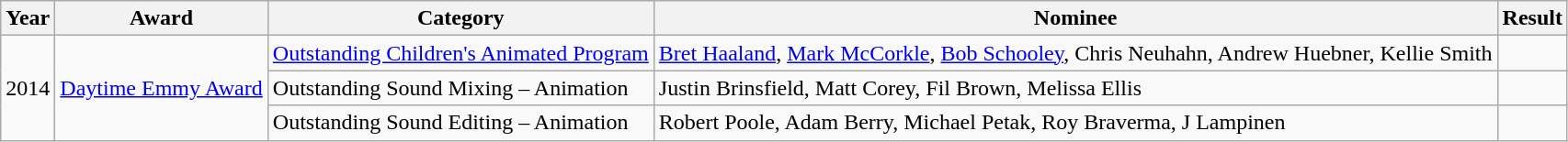<table class=wikitable>
<tr>
<th>Year</th>
<th>Award</th>
<th>Category</th>
<th>Nominee</th>
<th>Result</th>
</tr>
<tr>
<td rowspan="3">2014</td>
<td rowspan="3"><a href='#'>Daytime Emmy Award</a></td>
<td><a href='#'>Outstanding Children's Animated Program</a></td>
<td><a href='#'>Bret Haaland</a>, <a href='#'>Mark McCorkle</a>, <a href='#'>Bob Schooley</a>, Chris Neuhahn, Andrew Huebner, Kellie Smith</td>
<td></td>
</tr>
<tr>
<td>Outstanding Sound Mixing – Animation</td>
<td>Justin Brinsfield, Matt Corey, Fil Brown, Melissa Ellis</td>
<td></td>
</tr>
<tr>
<td>Outstanding Sound Editing – Animation</td>
<td>Robert Poole, Adam Berry, Michael Petak, Roy Braverma, J Lampinen</td>
<td></td>
</tr>
</table>
